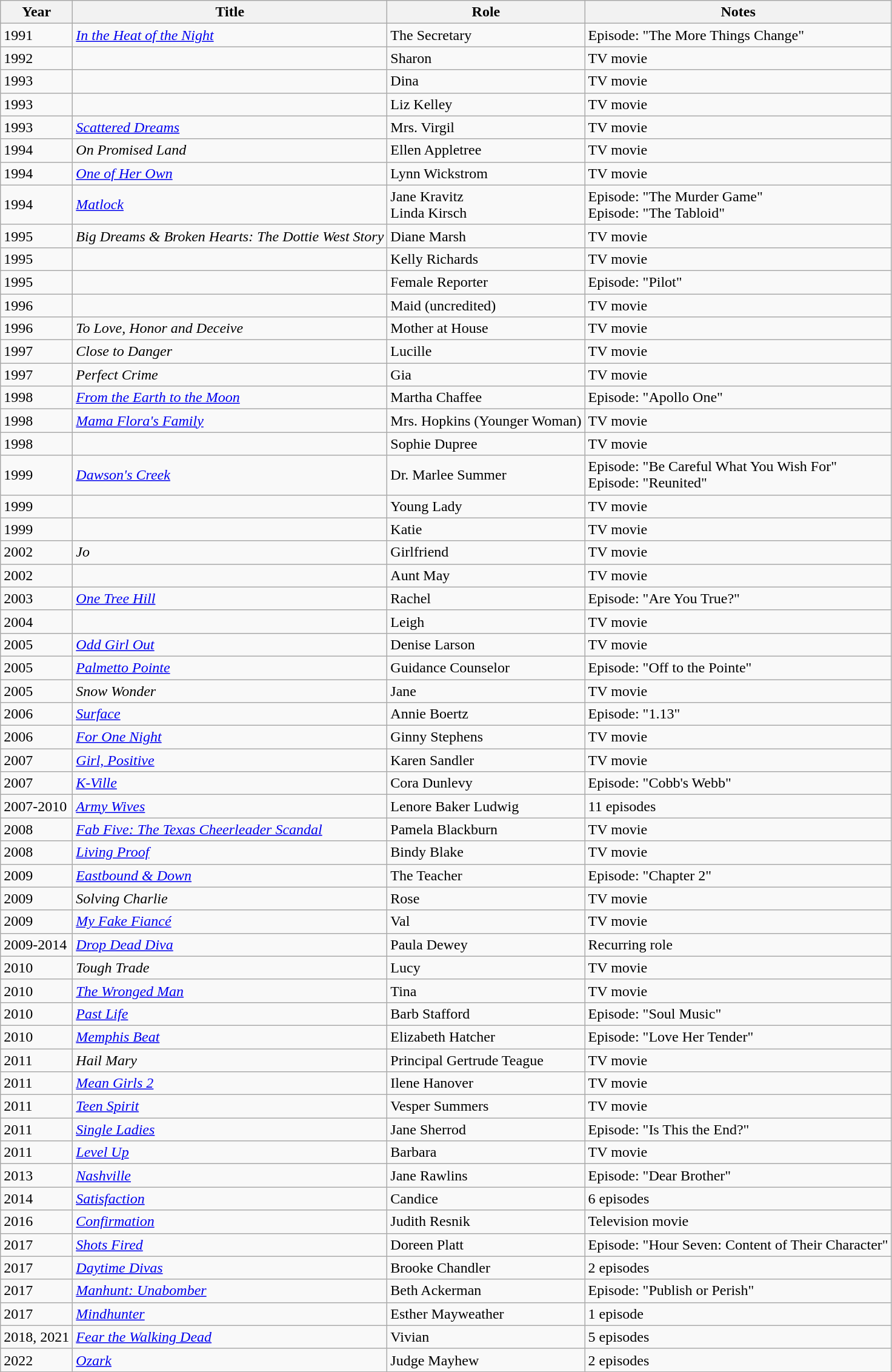<table class="wikitable sortable">
<tr>
<th>Year</th>
<th>Title</th>
<th>Role</th>
<th class="unsortable">Notes</th>
</tr>
<tr>
<td>1991</td>
<td><em><a href='#'>In the Heat of the Night</a></em></td>
<td>The Secretary</td>
<td>Episode: "The More Things Change"</td>
</tr>
<tr>
<td>1992</td>
<td><em></em></td>
<td>Sharon</td>
<td>TV movie</td>
</tr>
<tr>
<td>1993</td>
<td><em></em></td>
<td>Dina</td>
<td>TV movie</td>
</tr>
<tr>
<td>1993</td>
<td><em></em></td>
<td>Liz Kelley</td>
<td>TV movie</td>
</tr>
<tr>
<td>1993</td>
<td><em><a href='#'>Scattered Dreams</a></em></td>
<td>Mrs. Virgil</td>
<td>TV movie</td>
</tr>
<tr>
<td>1994</td>
<td><em>On Promised Land</em></td>
<td>Ellen Appletree</td>
<td>TV movie</td>
</tr>
<tr>
<td>1994</td>
<td><em><a href='#'>One of Her Own</a></em></td>
<td>Lynn Wickstrom</td>
<td>TV movie</td>
</tr>
<tr>
<td>1994</td>
<td><em><a href='#'>Matlock</a></em></td>
<td>Jane Kravitz<br>Linda Kirsch</td>
<td>Episode: "The Murder Game"<br>Episode: "The Tabloid"</td>
</tr>
<tr>
<td>1995</td>
<td><em>Big Dreams & Broken Hearts: The Dottie West Story</em></td>
<td>Diane Marsh</td>
<td>TV movie</td>
</tr>
<tr>
<td>1995</td>
<td><em></em></td>
<td>Kelly Richards</td>
<td>TV movie</td>
</tr>
<tr>
<td>1995</td>
<td><em></em></td>
<td>Female Reporter</td>
<td>Episode: "Pilot"</td>
</tr>
<tr>
<td>1996</td>
<td><em></em></td>
<td>Maid (uncredited)</td>
<td>TV movie</td>
</tr>
<tr>
<td>1996</td>
<td><em>To Love, Honor and Deceive</em></td>
<td>Mother at House</td>
<td>TV movie</td>
</tr>
<tr>
<td>1997</td>
<td><em>Close to Danger</em></td>
<td>Lucille</td>
<td>TV movie</td>
</tr>
<tr>
<td>1997</td>
<td><em>Perfect Crime</em></td>
<td>Gia</td>
<td>TV movie</td>
</tr>
<tr>
<td>1998</td>
<td><em><a href='#'>From the Earth to the Moon</a></em></td>
<td>Martha Chaffee</td>
<td>Episode: "Apollo One"</td>
</tr>
<tr>
<td>1998</td>
<td><em><a href='#'>Mama Flora's Family</a></em></td>
<td>Mrs. Hopkins (Younger Woman)</td>
<td>TV movie</td>
</tr>
<tr>
<td>1998</td>
<td><em></em></td>
<td>Sophie Dupree</td>
<td>TV movie</td>
</tr>
<tr>
<td>1999</td>
<td><em><a href='#'>Dawson's Creek</a></em></td>
<td>Dr. Marlee Summer</td>
<td>Episode: "Be Careful What You Wish For"<br>Episode: "Reunited"</td>
</tr>
<tr>
<td>1999</td>
<td><em></em></td>
<td>Young Lady</td>
<td>TV movie</td>
</tr>
<tr>
<td>1999</td>
<td><em></em></td>
<td>Katie</td>
<td>TV movie</td>
</tr>
<tr>
<td>2002</td>
<td><em>Jo</em></td>
<td>Girlfriend</td>
<td>TV movie</td>
</tr>
<tr>
<td>2002</td>
<td><em></em></td>
<td>Aunt May</td>
<td>TV movie</td>
</tr>
<tr>
<td>2003</td>
<td><em><a href='#'>One Tree Hill</a></em></td>
<td>Rachel</td>
<td>Episode: "Are You True?"</td>
</tr>
<tr>
<td>2004</td>
<td><em></em></td>
<td>Leigh</td>
<td>TV movie</td>
</tr>
<tr>
<td>2005</td>
<td><em><a href='#'>Odd Girl Out</a></em></td>
<td>Denise Larson</td>
<td>TV movie</td>
</tr>
<tr>
<td>2005</td>
<td><em><a href='#'>Palmetto Pointe</a></em></td>
<td>Guidance Counselor</td>
<td>Episode: "Off to the Pointe"</td>
</tr>
<tr>
<td>2005</td>
<td><em>Snow Wonder</em></td>
<td>Jane</td>
<td>TV movie</td>
</tr>
<tr>
<td>2006</td>
<td><em><a href='#'>Surface</a></em></td>
<td>Annie Boertz</td>
<td>Episode: "1.13"</td>
</tr>
<tr>
<td>2006</td>
<td><em><a href='#'>For One Night</a></em></td>
<td>Ginny Stephens</td>
<td>TV movie</td>
</tr>
<tr>
<td>2007</td>
<td><em><a href='#'>Girl, Positive</a></em></td>
<td>Karen Sandler</td>
<td>TV movie</td>
</tr>
<tr>
<td>2007</td>
<td><em><a href='#'>K-Ville</a></em></td>
<td>Cora Dunlevy</td>
<td>Episode: "Cobb's Webb"</td>
</tr>
<tr>
<td>2007-2010</td>
<td><em><a href='#'>Army Wives</a></em></td>
<td>Lenore Baker Ludwig</td>
<td>11 episodes</td>
</tr>
<tr>
<td>2008</td>
<td><em><a href='#'>Fab Five: The Texas Cheerleader Scandal</a></em></td>
<td>Pamela Blackburn</td>
<td>TV movie</td>
</tr>
<tr>
<td>2008</td>
<td><em><a href='#'>Living Proof</a></em></td>
<td>Bindy Blake</td>
<td>TV movie</td>
</tr>
<tr>
<td>2009</td>
<td><em><a href='#'>Eastbound & Down</a></em></td>
<td>The Teacher</td>
<td>Episode: "Chapter 2"</td>
</tr>
<tr>
<td>2009</td>
<td><em>Solving Charlie</em></td>
<td>Rose</td>
<td>TV movie</td>
</tr>
<tr>
<td>2009</td>
<td><em><a href='#'>My Fake Fiancé</a></em></td>
<td>Val</td>
<td>TV movie</td>
</tr>
<tr>
<td>2009-2014</td>
<td><em><a href='#'>Drop Dead Diva</a></em></td>
<td>Paula Dewey</td>
<td>Recurring role</td>
</tr>
<tr>
<td>2010</td>
<td><em>Tough Trade</em></td>
<td>Lucy</td>
<td>TV movie</td>
</tr>
<tr>
<td>2010</td>
<td><em><a href='#'>The Wronged Man</a></em></td>
<td>Tina</td>
<td>TV movie</td>
</tr>
<tr>
<td>2010</td>
<td><em><a href='#'>Past Life</a></em></td>
<td>Barb Stafford</td>
<td>Episode: "Soul Music"</td>
</tr>
<tr>
<td>2010</td>
<td><em><a href='#'>Memphis Beat</a></em></td>
<td>Elizabeth Hatcher</td>
<td>Episode: "Love Her Tender"</td>
</tr>
<tr>
<td>2011</td>
<td><em>Hail Mary</em></td>
<td>Principal Gertrude Teague</td>
<td>TV movie</td>
</tr>
<tr>
<td>2011</td>
<td><em><a href='#'>Mean Girls 2</a></em></td>
<td>Ilene Hanover</td>
<td>TV movie</td>
</tr>
<tr>
<td>2011</td>
<td><em><a href='#'>Teen Spirit</a></em></td>
<td>Vesper Summers</td>
<td>TV movie</td>
</tr>
<tr>
<td>2011</td>
<td><em><a href='#'>Single Ladies</a></em></td>
<td>Jane Sherrod</td>
<td>Episode: "Is This the End?"</td>
</tr>
<tr>
<td>2011</td>
<td><em><a href='#'>Level Up</a></em></td>
<td>Barbara</td>
<td>TV movie</td>
</tr>
<tr>
<td>2013</td>
<td><em><a href='#'>Nashville</a></em></td>
<td>Jane Rawlins</td>
<td>Episode: "Dear Brother"</td>
</tr>
<tr>
<td>2014</td>
<td><em><a href='#'>Satisfaction</a></em></td>
<td>Candice</td>
<td>6 episodes</td>
</tr>
<tr>
<td>2016</td>
<td><em><a href='#'>Confirmation</a></em></td>
<td>Judith Resnik</td>
<td>Television movie</td>
</tr>
<tr>
<td>2017</td>
<td><em><a href='#'>Shots Fired</a></em></td>
<td>Doreen Platt</td>
<td>Episode: "Hour Seven: Content of Their Character"</td>
</tr>
<tr>
<td>2017</td>
<td><em><a href='#'>Daytime Divas</a></em></td>
<td>Brooke Chandler</td>
<td>2 episodes</td>
</tr>
<tr>
<td>2017</td>
<td><em><a href='#'>Manhunt: Unabomber</a></em></td>
<td>Beth Ackerman</td>
<td>Episode: "Publish or Perish"</td>
</tr>
<tr>
<td>2017</td>
<td><em><a href='#'>Mindhunter</a></em></td>
<td>Esther Mayweather</td>
<td>1 episode</td>
</tr>
<tr>
<td>2018, 2021</td>
<td><em><a href='#'>Fear the Walking Dead</a></em></td>
<td>Vivian</td>
<td>5 episodes</td>
</tr>
<tr>
<td>2022</td>
<td><em><a href='#'>Ozark</a></em></td>
<td>Judge Mayhew</td>
<td>2 episodes</td>
</tr>
</table>
